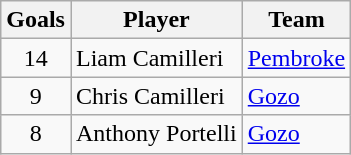<table class="wikitable">
<tr>
<th>Goals</th>
<th>Player</th>
<th>Team</th>
</tr>
<tr>
<td align=center>14</td>
<td> Liam Camilleri</td>
<td><a href='#'>Pembroke</a></td>
</tr>
<tr>
<td align=center>9</td>
<td> Chris Camilleri</td>
<td><a href='#'>Gozo</a></td>
</tr>
<tr>
<td align=center>8</td>
<td> Anthony Portelli</td>
<td><a href='#'>Gozo</a></td>
</tr>
</table>
